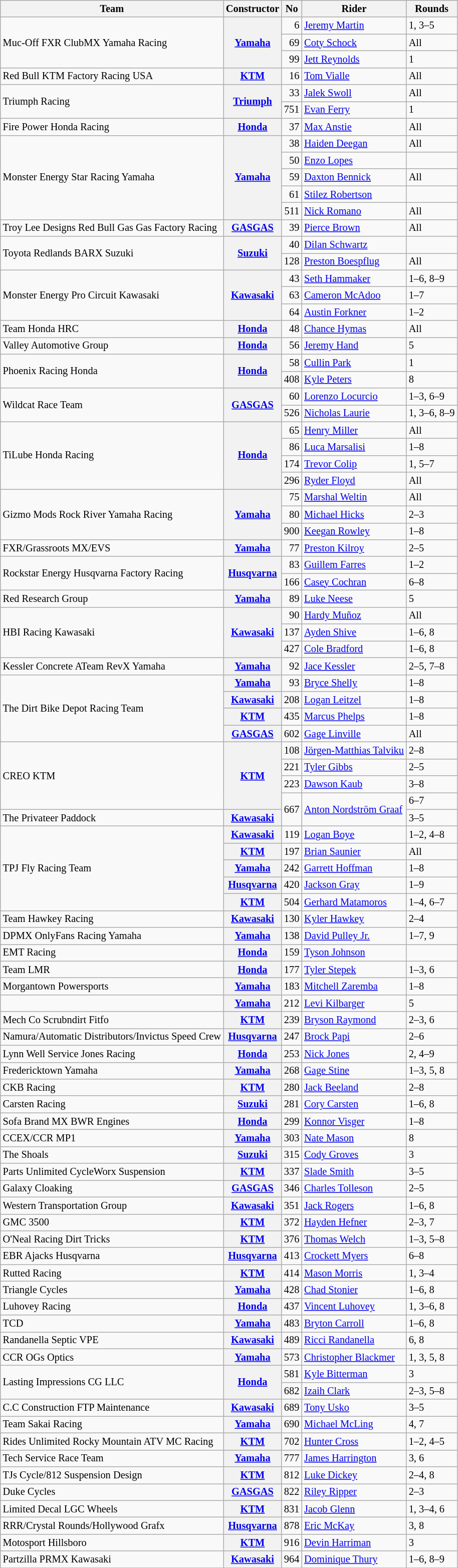<table class="wikitable" style="font-size: 85%;">
<tr>
<th>Team</th>
<th>Constructor</th>
<th>No</th>
<th>Rider</th>
<th>Rounds</th>
</tr>
<tr>
<td rowspan=3>Muc-Off FXR ClubMX Yamaha Racing</td>
<th rowspan=3><a href='#'>Yamaha</a></th>
<td align="right">6</td>
<td> <a href='#'>Jeremy Martin</a></td>
<td>1, 3–5</td>
</tr>
<tr>
<td align="right">69</td>
<td> <a href='#'>Coty Schock</a></td>
<td>All</td>
</tr>
<tr>
<td align="right">99</td>
<td> <a href='#'>Jett Reynolds</a></td>
<td>1</td>
</tr>
<tr>
<td>Red Bull KTM Factory Racing USA</td>
<th><a href='#'>KTM</a></th>
<td align="right">16</td>
<td> <a href='#'>Tom Vialle</a></td>
<td>All</td>
</tr>
<tr>
<td rowspan=2>Triumph Racing</td>
<th rowspan=2><a href='#'>Triumph</a></th>
<td align="right">33</td>
<td> <a href='#'>Jalek Swoll</a></td>
<td>All</td>
</tr>
<tr>
<td align="right">751</td>
<td> <a href='#'>Evan Ferry</a></td>
<td>1</td>
</tr>
<tr>
<td>Fire Power Honda Racing</td>
<th><a href='#'>Honda</a></th>
<td align="right">37</td>
<td> <a href='#'>Max Anstie</a></td>
<td>All</td>
</tr>
<tr>
<td rowspan=5>Monster Energy Star Racing Yamaha</td>
<th rowspan=5><a href='#'>Yamaha</a></th>
<td align="right">38</td>
<td> <a href='#'>Haiden Deegan</a></td>
<td>All</td>
</tr>
<tr>
<td align="right">50</td>
<td> <a href='#'>Enzo Lopes</a></td>
<td></td>
</tr>
<tr>
<td align="right">59</td>
<td> <a href='#'>Daxton Bennick</a></td>
<td>All</td>
</tr>
<tr>
<td align="right">61</td>
<td> <a href='#'>Stilez Robertson</a></td>
<td></td>
</tr>
<tr>
<td align="right">511</td>
<td> <a href='#'>Nick Romano</a></td>
<td>All</td>
</tr>
<tr>
<td>Troy Lee Designs Red Bull Gas Gas Factory Racing</td>
<th><a href='#'>GASGAS</a></th>
<td align="right">39</td>
<td> <a href='#'>Pierce Brown</a></td>
<td>All</td>
</tr>
<tr>
<td rowspan=2>Toyota Redlands BARX Suzuki</td>
<th rowspan=2><a href='#'>Suzuki</a></th>
<td align="right">40</td>
<td> <a href='#'>Dilan Schwartz</a></td>
<td></td>
</tr>
<tr>
<td align="right">128</td>
<td> <a href='#'>Preston Boespflug</a></td>
<td>All</td>
</tr>
<tr>
<td rowspan=3>Monster Energy Pro Circuit Kawasaki</td>
<th rowspan=3><a href='#'>Kawasaki</a></th>
<td align="right">43</td>
<td> <a href='#'>Seth Hammaker</a></td>
<td>1–6, 8–9</td>
</tr>
<tr>
<td align="right">63</td>
<td> <a href='#'>Cameron McAdoo</a></td>
<td>1–7</td>
</tr>
<tr>
<td align="right">64</td>
<td> <a href='#'>Austin Forkner</a></td>
<td>1–2</td>
</tr>
<tr>
<td>Team Honda HRC</td>
<th><a href='#'>Honda</a></th>
<td align="right">48</td>
<td> <a href='#'>Chance Hymas</a></td>
<td>All</td>
</tr>
<tr>
<td>Valley Automotive Group</td>
<th><a href='#'>Honda</a></th>
<td align="right">56</td>
<td> <a href='#'>Jeremy Hand</a></td>
<td>5</td>
</tr>
<tr>
<td rowspan=2>Phoenix Racing Honda</td>
<th rowspan=2><a href='#'>Honda</a></th>
<td align="right">58</td>
<td> <a href='#'>Cullin Park</a></td>
<td>1</td>
</tr>
<tr>
<td align="right">408</td>
<td> <a href='#'>Kyle Peters</a></td>
<td>8</td>
</tr>
<tr>
<td rowspan=2>Wildcat Race Team</td>
<th rowspan=2><a href='#'>GASGAS</a></th>
<td align="right">60</td>
<td> <a href='#'>Lorenzo Locurcio</a></td>
<td>1–3, 6–9</td>
</tr>
<tr>
<td align="right">526</td>
<td> <a href='#'>Nicholas Laurie</a></td>
<td>1, 3–6, 8–9</td>
</tr>
<tr>
<td rowspan=4>TiLube Honda Racing</td>
<th rowspan=4><a href='#'>Honda</a></th>
<td align="right">65</td>
<td> <a href='#'>Henry Miller</a></td>
<td>All</td>
</tr>
<tr>
<td align="right">86</td>
<td> <a href='#'>Luca Marsalisi</a></td>
<td>1–8</td>
</tr>
<tr>
<td align="right">174</td>
<td> <a href='#'>Trevor Colip</a></td>
<td>1, 5–7</td>
</tr>
<tr>
<td align="right">296</td>
<td> <a href='#'>Ryder Floyd</a></td>
<td>All</td>
</tr>
<tr>
<td rowspan=3>Gizmo Mods Rock River Yamaha Racing</td>
<th rowspan=3><a href='#'>Yamaha</a></th>
<td align="right">75</td>
<td> <a href='#'>Marshal Weltin</a></td>
<td>All</td>
</tr>
<tr>
<td align="right">80</td>
<td> <a href='#'>Michael Hicks</a></td>
<td>2–3</td>
</tr>
<tr>
<td align="right">900</td>
<td> <a href='#'>Keegan Rowley</a></td>
<td>1–8</td>
</tr>
<tr>
<td>FXR/Grassroots MX/EVS</td>
<th><a href='#'>Yamaha</a></th>
<td align="right">77</td>
<td> <a href='#'>Preston Kilroy</a></td>
<td>2–5</td>
</tr>
<tr>
<td rowspan=2>Rockstar Energy Husqvarna Factory Racing</td>
<th rowspan=2><a href='#'>Husqvarna</a></th>
<td align="right">83</td>
<td> <a href='#'>Guillem Farres</a></td>
<td>1–2</td>
</tr>
<tr>
<td align="right">166</td>
<td> <a href='#'>Casey Cochran</a></td>
<td>6–8</td>
</tr>
<tr>
<td>Red Research Group</td>
<th><a href='#'>Yamaha</a></th>
<td align="right">89</td>
<td> <a href='#'>Luke Neese</a></td>
<td>5</td>
</tr>
<tr>
<td rowspan=3>HBI Racing Kawasaki</td>
<th rowspan=3><a href='#'>Kawasaki</a></th>
<td align="right">90</td>
<td> <a href='#'>Hardy Muñoz</a></td>
<td>All</td>
</tr>
<tr>
<td align="right">137</td>
<td> <a href='#'>Ayden Shive</a></td>
<td>1–6, 8</td>
</tr>
<tr>
<td align="right">427</td>
<td> <a href='#'>Cole Bradford</a></td>
<td>1–6, 8</td>
</tr>
<tr>
<td>Kessler Concrete ATeam RevX Yamaha</td>
<th><a href='#'>Yamaha</a></th>
<td align="right">92</td>
<td> <a href='#'>Jace Kessler</a></td>
<td>2–5, 7–8</td>
</tr>
<tr>
<td rowspan=4>The Dirt Bike Depot Racing Team</td>
<th><a href='#'>Yamaha</a></th>
<td align="right">93</td>
<td> <a href='#'>Bryce Shelly</a></td>
<td>1–8</td>
</tr>
<tr>
<th><a href='#'>Kawasaki</a></th>
<td align="right">208</td>
<td> <a href='#'>Logan Leitzel</a></td>
<td>1–8</td>
</tr>
<tr>
<th><a href='#'>KTM</a></th>
<td align="right">435</td>
<td> <a href='#'>Marcus Phelps</a></td>
<td>1–8</td>
</tr>
<tr>
<th><a href='#'>GASGAS</a></th>
<td align="right">602</td>
<td> <a href='#'>Gage Linville</a></td>
<td>All</td>
</tr>
<tr>
<td rowspan=4>CREO KTM</td>
<th rowspan=4><a href='#'>KTM</a></th>
<td align="right">108</td>
<td> <a href='#'>Jörgen-Matthias Talviku</a></td>
<td>2–8</td>
</tr>
<tr>
<td align="right">221</td>
<td> <a href='#'>Tyler Gibbs</a></td>
<td>2–5</td>
</tr>
<tr>
<td align="right">223</td>
<td> <a href='#'>Dawson Kaub</a></td>
<td>3–8</td>
</tr>
<tr>
<td rowspan=2 align="right">667</td>
<td rowspan=2> <a href='#'>Anton Nordström Graaf</a></td>
<td>6–7</td>
</tr>
<tr>
<td>The Privateer Paddock</td>
<th><a href='#'>Kawasaki</a></th>
<td>3–5</td>
</tr>
<tr>
<td rowspan=5>TPJ Fly Racing Team</td>
<th><a href='#'>Kawasaki</a></th>
<td align="right">119</td>
<td> <a href='#'>Logan Boye</a></td>
<td>1–2, 4–8</td>
</tr>
<tr>
<th><a href='#'>KTM</a></th>
<td align="right">197</td>
<td> <a href='#'>Brian Saunier</a></td>
<td>All</td>
</tr>
<tr>
<th><a href='#'>Yamaha</a></th>
<td align="right">242</td>
<td> <a href='#'>Garrett Hoffman</a></td>
<td>1–8</td>
</tr>
<tr>
<th><a href='#'>Husqvarna</a></th>
<td align="right">420</td>
<td> <a href='#'>Jackson Gray</a></td>
<td>1–9</td>
</tr>
<tr>
<th><a href='#'>KTM</a></th>
<td align="right">504</td>
<td> <a href='#'>Gerhard Matamoros</a></td>
<td>1–4, 6–7</td>
</tr>
<tr>
<td>Team Hawkey Racing</td>
<th><a href='#'>Kawasaki</a></th>
<td align="right">130</td>
<td> <a href='#'>Kyler Hawkey</a></td>
<td>2–4</td>
</tr>
<tr>
<td>DPMX OnlyFans Racing Yamaha</td>
<th><a href='#'>Yamaha</a></th>
<td align="right">138</td>
<td> <a href='#'>David Pulley Jr.</a></td>
<td>1–7, 9</td>
</tr>
<tr>
<td>EMT Racing</td>
<th><a href='#'>Honda</a></th>
<td align="right">159</td>
<td> <a href='#'>Tyson Johnson</a></td>
<td></td>
</tr>
<tr>
<td>Team LMR</td>
<th><a href='#'>Honda</a></th>
<td align="right">177</td>
<td> <a href='#'>Tyler Stepek</a></td>
<td>1–3, 6</td>
</tr>
<tr>
<td>Morgantown Powersports</td>
<th><a href='#'>Yamaha</a></th>
<td align="right">183</td>
<td> <a href='#'>Mitchell Zaremba</a></td>
<td>1–8</td>
</tr>
<tr>
<td></td>
<th><a href='#'>Yamaha</a></th>
<td align="right">212</td>
<td> <a href='#'>Levi Kilbarger</a></td>
<td>5</td>
</tr>
<tr>
<td>Mech Co Scrubndirt Fitfo</td>
<th><a href='#'>KTM</a></th>
<td align="right">239</td>
<td> <a href='#'>Bryson Raymond</a></td>
<td>2–3, 6</td>
</tr>
<tr>
<td>Namura/Automatic Distributors/Invictus Speed Crew</td>
<th><a href='#'>Husqvarna</a></th>
<td align="right">247</td>
<td> <a href='#'>Brock Papi</a></td>
<td>2–6</td>
</tr>
<tr>
<td>Lynn Well Service Jones Racing</td>
<th><a href='#'>Honda</a></th>
<td align="right">253</td>
<td> <a href='#'>Nick Jones</a></td>
<td>2, 4–9</td>
</tr>
<tr>
<td>Fredericktown Yamaha</td>
<th><a href='#'>Yamaha</a></th>
<td align="right">268</td>
<td> <a href='#'>Gage Stine</a></td>
<td>1–3, 5, 8</td>
</tr>
<tr>
<td>CKB Racing</td>
<th><a href='#'>KTM</a></th>
<td align="right">280</td>
<td> <a href='#'>Jack Beeland</a></td>
<td>2–8</td>
</tr>
<tr>
<td>Carsten Racing</td>
<th><a href='#'>Suzuki</a></th>
<td align="right">281</td>
<td> <a href='#'>Cory Carsten</a></td>
<td>1–6, 8</td>
</tr>
<tr>
<td>Sofa Brand MX BWR Engines</td>
<th><a href='#'>Honda</a></th>
<td align="right">299</td>
<td> <a href='#'>Konnor Visger</a></td>
<td>1–8</td>
</tr>
<tr>
<td>CCEX/CCR MP1</td>
<th><a href='#'>Yamaha</a></th>
<td align="right">303</td>
<td> <a href='#'>Nate Mason</a></td>
<td>8</td>
</tr>
<tr>
<td>The Shoals</td>
<th><a href='#'>Suzuki</a></th>
<td align="right">315</td>
<td> <a href='#'>Cody Groves</a></td>
<td>3</td>
</tr>
<tr>
<td>Parts Unlimited CycleWorx Suspension</td>
<th><a href='#'>KTM</a></th>
<td align="right">337</td>
<td> <a href='#'>Slade Smith</a></td>
<td>3–5</td>
</tr>
<tr>
<td>Galaxy Cloaking</td>
<th><a href='#'>GASGAS</a></th>
<td align="right">346</td>
<td> <a href='#'>Charles Tolleson</a></td>
<td>2–5</td>
</tr>
<tr>
<td>Western Transportation Group</td>
<th><a href='#'>Kawasaki</a></th>
<td align="right">351</td>
<td> <a href='#'>Jack Rogers</a></td>
<td>1–6, 8</td>
</tr>
<tr>
<td>GMC 3500</td>
<th><a href='#'>KTM</a></th>
<td align="right">372</td>
<td> <a href='#'>Hayden Hefner</a></td>
<td>2–3, 7</td>
</tr>
<tr>
<td>O'Neal Racing Dirt Tricks</td>
<th><a href='#'>KTM</a></th>
<td align="right">376</td>
<td> <a href='#'>Thomas Welch</a></td>
<td>1–3, 5–8</td>
</tr>
<tr>
<td>EBR Ajacks Husqvarna</td>
<th><a href='#'>Husqvarna</a></th>
<td align="right">413</td>
<td> <a href='#'>Crockett Myers</a></td>
<td>6–8</td>
</tr>
<tr>
<td>Rutted Racing</td>
<th><a href='#'>KTM</a></th>
<td align="right">414</td>
<td> <a href='#'>Mason Morris</a></td>
<td>1, 3–4</td>
</tr>
<tr>
<td>Triangle Cycles</td>
<th><a href='#'>Yamaha</a></th>
<td align="right">428</td>
<td> <a href='#'>Chad Stonier</a></td>
<td>1–6, 8</td>
</tr>
<tr>
<td>Luhovey Racing</td>
<th><a href='#'>Honda</a></th>
<td align="right">437</td>
<td> <a href='#'>Vincent Luhovey</a></td>
<td>1, 3–6, 8</td>
</tr>
<tr>
<td>TCD</td>
<th><a href='#'>Yamaha</a></th>
<td align="right">483</td>
<td> <a href='#'>Bryton Carroll</a></td>
<td>1–6, 8</td>
</tr>
<tr>
<td>Randanella Septic VPE</td>
<th><a href='#'>Kawasaki</a></th>
<td align="right">489</td>
<td> <a href='#'>Ricci Randanella</a></td>
<td>6, 8</td>
</tr>
<tr>
<td>CCR OGs Optics</td>
<th><a href='#'>Yamaha</a></th>
<td align="right">573</td>
<td> <a href='#'>Christopher Blackmer</a></td>
<td>1, 3, 5, 8</td>
</tr>
<tr>
<td rowspan=2>Lasting Impressions CG LLC</td>
<th rowspan=2><a href='#'>Honda</a></th>
<td align="right">581</td>
<td> <a href='#'>Kyle Bitterman</a></td>
<td>3</td>
</tr>
<tr>
<td align="right">682</td>
<td> <a href='#'>Izaih Clark</a></td>
<td>2–3, 5–8</td>
</tr>
<tr>
<td>C.C Construction FTP Maintenance</td>
<th><a href='#'>Kawasaki</a></th>
<td align="right">689</td>
<td> <a href='#'>Tony Usko</a></td>
<td>3–5</td>
</tr>
<tr>
<td>Team Sakai Racing</td>
<th><a href='#'>Yamaha</a></th>
<td align="right">690</td>
<td> <a href='#'>Michael McLing</a></td>
<td>4, 7</td>
</tr>
<tr>
<td>Rides Unlimited Rocky Mountain ATV MC Racing</td>
<th><a href='#'>KTM</a></th>
<td align="right">702</td>
<td> <a href='#'>Hunter Cross</a></td>
<td>1–2, 4–5</td>
</tr>
<tr>
<td>Tech Service Race Team</td>
<th><a href='#'>Yamaha</a></th>
<td align="right">777</td>
<td> <a href='#'>James Harrington</a></td>
<td>3, 6</td>
</tr>
<tr>
<td>TJs Cycle/812 Suspension Design</td>
<th><a href='#'>KTM</a></th>
<td align="right">812</td>
<td> <a href='#'>Luke Dickey</a></td>
<td>2–4, 8</td>
</tr>
<tr>
<td>Duke Cycles</td>
<th><a href='#'>GASGAS</a></th>
<td align="right">822</td>
<td> <a href='#'>Riley Ripper</a></td>
<td>2–3</td>
</tr>
<tr>
<td>Limited Decal LGC Wheels</td>
<th><a href='#'>KTM</a></th>
<td align="right">831</td>
<td> <a href='#'>Jacob Glenn</a></td>
<td>1, 3–4, 6</td>
</tr>
<tr>
<td>RRR/Crystal Rounds/Hollywood Grafx</td>
<th><a href='#'>Husqvarna</a></th>
<td align="right">878</td>
<td> <a href='#'>Eric McKay</a></td>
<td>3, 8</td>
</tr>
<tr>
<td>Motosport Hillsboro</td>
<th><a href='#'>KTM</a></th>
<td align="right">916</td>
<td> <a href='#'>Devin Harriman</a></td>
<td>3</td>
</tr>
<tr>
<td>Partzilla PRMX Kawasaki</td>
<th><a href='#'>Kawasaki</a></th>
<td align="right">964</td>
<td> <a href='#'>Dominique Thury</a></td>
<td>1–6, 8–9</td>
</tr>
<tr>
</tr>
</table>
